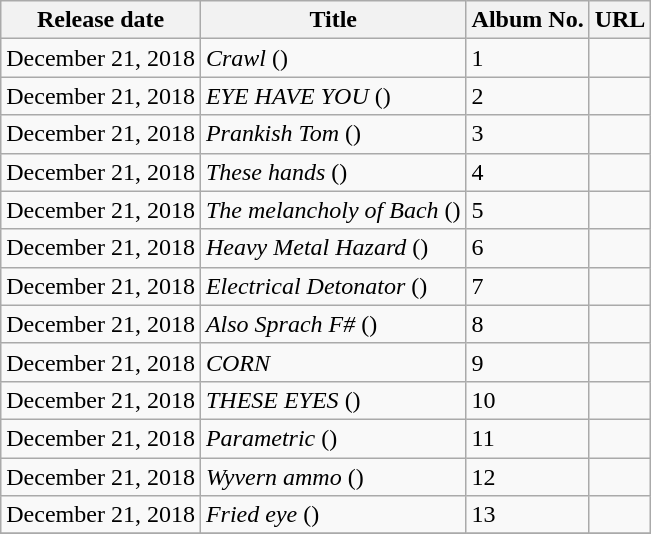<table class="wikitable">
<tr>
<th>Release date</th>
<th>Title</th>
<th>Album No.</th>
<th>URL</th>
</tr>
<tr>
<td>December 21, 2018</td>
<td><em>Crawl</em> ()</td>
<td>1</td>
<td></td>
</tr>
<tr>
<td>December 21, 2018</td>
<td><em>EYE HAVE YOU</em> ()</td>
<td>2</td>
<td></td>
</tr>
<tr>
<td>December 21, 2018</td>
<td><em>Prankish Tom</em> ()</td>
<td>3</td>
<td></td>
</tr>
<tr>
<td>December 21, 2018</td>
<td><em>These hands</em> ()</td>
<td>4</td>
<td></td>
</tr>
<tr>
<td>December 21, 2018</td>
<td><em>The melancholy of Bach</em> ()</td>
<td>5</td>
<td></td>
</tr>
<tr>
<td>December 21, 2018</td>
<td><em>Heavy Metal Hazard</em> ()</td>
<td>6</td>
<td></td>
</tr>
<tr>
<td>December 21, 2018</td>
<td><em>Electrical Detonator</em> ()</td>
<td>7</td>
<td></td>
</tr>
<tr>
<td>December 21, 2018</td>
<td><em>Also Sprach F#</em> ()</td>
<td>8</td>
<td></td>
</tr>
<tr>
<td>December 21, 2018</td>
<td><em>CORN</em></td>
<td>9</td>
<td></td>
</tr>
<tr>
<td>December 21, 2018</td>
<td><em>THESE EYES</em> ()</td>
<td>10</td>
<td></td>
</tr>
<tr>
<td>December 21, 2018</td>
<td><em>Parametric</em> ()</td>
<td>11</td>
<td></td>
</tr>
<tr>
<td>December 21, 2018</td>
<td><em>Wyvern ammo</em> ()</td>
<td>12</td>
<td></td>
</tr>
<tr>
<td>December 21, 2018</td>
<td><em>Fried eye</em> ()</td>
<td>13</td>
<td></td>
</tr>
<tr>
</tr>
</table>
